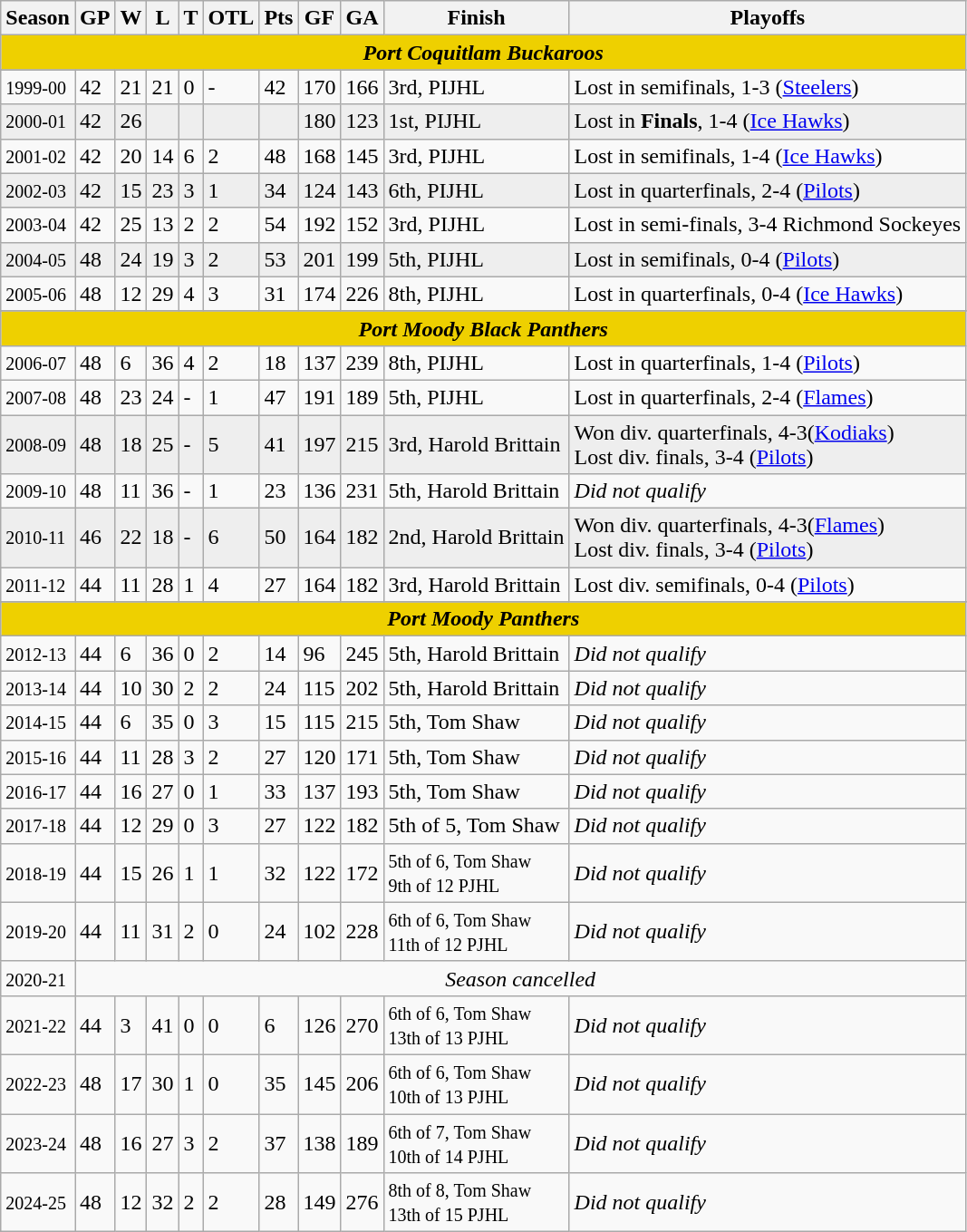<table class="wikitable">
<tr>
<th>Season</th>
<th>GP</th>
<th>W</th>
<th>L</th>
<th>T</th>
<th>OTL</th>
<th>Pts</th>
<th>GF</th>
<th>GA</th>
<th>Finish</th>
<th>Playoffs</th>
</tr>
<tr align="center"  bgcolor="#eed;">
<td colspan="11"><strong><em>Port Coquitlam Buckaroos</em></strong></td>
</tr>
<tr>
</tr>
<tr>
<td><small>1999-00</small></td>
<td>42</td>
<td>21</td>
<td>21</td>
<td>0</td>
<td>-</td>
<td>42</td>
<td>170</td>
<td>166</td>
<td>3rd, PIJHL</td>
<td>Lost in semifinals, 1-3 (<a href='#'>Steelers</a>)</td>
</tr>
<tr style="background:#eee;">
<td><small>2000-01</small></td>
<td>42</td>
<td>26</td>
<td></td>
<td></td>
<td></td>
<td></td>
<td>180</td>
<td>123</td>
<td>1st, PIJHL</td>
<td>Lost in <strong>Finals</strong>, 1-4 (<a href='#'>Ice Hawks</a>)</td>
</tr>
<tr>
<td><small>2001-02</small></td>
<td>42</td>
<td>20</td>
<td>14</td>
<td>6</td>
<td>2</td>
<td>48</td>
<td>168</td>
<td>145</td>
<td>3rd, PIJHL</td>
<td>Lost in semifinals, 1-4 (<a href='#'>Ice Hawks</a>)</td>
</tr>
<tr style="background:#eee;">
<td><small>2002-03</small></td>
<td>42</td>
<td>15</td>
<td>23</td>
<td>3</td>
<td>1</td>
<td>34</td>
<td>124</td>
<td>143</td>
<td>6th, PIJHL</td>
<td>Lost in quarterfinals, 2-4 (<a href='#'>Pilots</a>)</td>
</tr>
<tr>
<td><small>2003-04</small></td>
<td>42</td>
<td>25</td>
<td>13</td>
<td>2</td>
<td>2</td>
<td>54</td>
<td>192</td>
<td>152</td>
<td>3rd, PIJHL</td>
<td>Lost in semi-finals, 3-4 Richmond Sockeyes</td>
</tr>
<tr style="background:#eee;">
<td><small>2004-05</small></td>
<td>48</td>
<td>24</td>
<td>19</td>
<td>3</td>
<td>2</td>
<td>53</td>
<td>201</td>
<td>199</td>
<td>5th, PIJHL</td>
<td>Lost in semifinals, 0-4 (<a href='#'>Pilots</a>)</td>
</tr>
<tr>
<td><small>2005-06</small></td>
<td>48</td>
<td>12</td>
<td>29</td>
<td>4</td>
<td>3</td>
<td>31</td>
<td>174</td>
<td>226</td>
<td>8th, PIJHL</td>
<td>Lost in quarterfinals, 0-4 (<a href='#'>Ice Hawks</a>)</td>
</tr>
<tr style="background:#eee;">
</tr>
<tr align="center"  bgcolor="#eed;">
<td colspan="11"><strong><em>Port Moody Black Panthers</em></strong></td>
</tr>
<tr>
<td><small>2006-07</small></td>
<td>48</td>
<td>6</td>
<td>36</td>
<td>4</td>
<td>2</td>
<td>18</td>
<td>137</td>
<td>239</td>
<td>8th, PIJHL</td>
<td>Lost in quarterfinals, 1-4 (<a href='#'>Pilots</a>)</td>
</tr>
<tr>
<td><small>2007-08</small></td>
<td>48</td>
<td>23</td>
<td>24</td>
<td>-</td>
<td>1</td>
<td>47</td>
<td>191</td>
<td>189</td>
<td>5th, PIJHL</td>
<td>Lost in quarterfinals, 2-4 (<a href='#'>Flames</a>)</td>
</tr>
<tr style="background:#eee;">
<td><small>2008-09</small></td>
<td>48</td>
<td>18</td>
<td>25</td>
<td>-</td>
<td>5</td>
<td>41</td>
<td>197</td>
<td>215</td>
<td>3rd, Harold Brittain</td>
<td>Won div. quarterfinals, 4-3(<a href='#'>Kodiaks</a>)<br>Lost div. finals, 3-4 (<a href='#'>Pilots</a>)</td>
</tr>
<tr>
<td><small>2009-10</small></td>
<td>48</td>
<td>11</td>
<td>36</td>
<td>-</td>
<td>1</td>
<td>23</td>
<td>136</td>
<td>231</td>
<td>5th, Harold Brittain</td>
<td><em>Did not qualify</em></td>
</tr>
<tr style="background:#eee;">
<td><small>2010-11</small></td>
<td>46</td>
<td>22</td>
<td>18</td>
<td>-</td>
<td>6</td>
<td>50</td>
<td>164</td>
<td>182</td>
<td>2nd, Harold Brittain</td>
<td>Won div. quarterfinals, 4-3(<a href='#'>Flames</a>)<br>Lost div. finals, 3-4 (<a href='#'>Pilots</a>)</td>
</tr>
<tr>
<td><small>2011-12</small></td>
<td>44</td>
<td>11</td>
<td>28</td>
<td>1</td>
<td>4</td>
<td>27</td>
<td>164</td>
<td>182</td>
<td>3rd, Harold Brittain</td>
<td>Lost div. semifinals, 0-4 (<a href='#'>Pilots</a>)</td>
</tr>
<tr style="background:#eee;">
</tr>
<tr align="center"  bgcolor="#eed;">
<td colspan="11"><strong><em>Port Moody Panthers</em></strong></td>
</tr>
<tr>
<td><small>2012-13</small></td>
<td>44</td>
<td>6</td>
<td>36</td>
<td>0</td>
<td>2</td>
<td>14</td>
<td>96</td>
<td>245</td>
<td>5th, Harold Brittain</td>
<td><em>Did not qualify</em></td>
</tr>
<tr>
<td><small>2013-14</small></td>
<td>44</td>
<td>10</td>
<td>30</td>
<td>2</td>
<td>2</td>
<td>24</td>
<td>115</td>
<td>202</td>
<td>5th, Harold Brittain</td>
<td><em>Did not qualify</em></td>
</tr>
<tr>
<td><small>2014-15</small></td>
<td>44</td>
<td>6</td>
<td>35</td>
<td>0</td>
<td>3</td>
<td>15</td>
<td>115</td>
<td>215</td>
<td>5th, Tom Shaw</td>
<td><em>Did not qualify</em></td>
</tr>
<tr>
<td><small>2015-16</small></td>
<td>44</td>
<td>11</td>
<td>28</td>
<td>3</td>
<td>2</td>
<td>27</td>
<td>120</td>
<td>171</td>
<td>5th, Tom Shaw</td>
<td><em>Did not qualify</em></td>
</tr>
<tr>
<td><small>2016-17</small></td>
<td>44</td>
<td>16</td>
<td>27</td>
<td>0</td>
<td>1</td>
<td>33</td>
<td>137</td>
<td>193</td>
<td>5th, Tom Shaw</td>
<td><em>Did not qualify</em></td>
</tr>
<tr>
<td><small>2017-18</small></td>
<td>44</td>
<td>12</td>
<td>29</td>
<td>0</td>
<td>3</td>
<td>27</td>
<td>122</td>
<td>182</td>
<td>5th of 5, Tom Shaw</td>
<td><em>Did not qualify</em></td>
</tr>
<tr>
<td><small>2018-19</small></td>
<td>44</td>
<td>15</td>
<td>26</td>
<td>1</td>
<td>1</td>
<td>32</td>
<td>122</td>
<td>172</td>
<td><small>5th of 6, Tom Shaw<br>9th of 12 PJHL</small></td>
<td><em>Did not qualify</em></td>
</tr>
<tr>
<td><small>2019-20</small></td>
<td>44</td>
<td>11</td>
<td>31</td>
<td>2</td>
<td>0</td>
<td>24</td>
<td>102</td>
<td>228</td>
<td><small>6th of 6, Tom Shaw<br>11th of 12 PJHL</small></td>
<td><em>Did not qualify</em></td>
</tr>
<tr>
<td><small>2020-21</small></td>
<td align="center"; colspan="10"><em>Season cancelled</em></td>
</tr>
<tr>
<td><small>2021-22</small></td>
<td>44</td>
<td>3</td>
<td>41</td>
<td>0</td>
<td>0</td>
<td>6</td>
<td>126</td>
<td>270</td>
<td><small>6th of 6, Tom Shaw<br>13th of 13 PJHL</small></td>
<td><em>Did not qualify</em></td>
</tr>
<tr>
<td><small>2022-23</small></td>
<td>48</td>
<td>17</td>
<td>30</td>
<td>1</td>
<td>0</td>
<td>35</td>
<td>145</td>
<td>206</td>
<td><small>6th of 6, Tom Shaw<br>10th of 13 PJHL</small></td>
<td><em>Did not qualify</em></td>
</tr>
<tr>
<td><small>2023-24</small></td>
<td>48</td>
<td>16</td>
<td>27</td>
<td>3</td>
<td>2</td>
<td>37</td>
<td>138</td>
<td>189</td>
<td><small>6th of 7, Tom Shaw<br>10th of 14 PJHL</small></td>
<td><em>Did not qualify</em></td>
</tr>
<tr>
<td><small>2024-25</small></td>
<td>48</td>
<td>12</td>
<td>32</td>
<td>2</td>
<td>2</td>
<td>28</td>
<td>149</td>
<td>276</td>
<td><small>8th of 8, Tom Shaw<br>13th of 15 PJHL</small></td>
<td><em>Did not qualify</em></td>
</tr>
</table>
